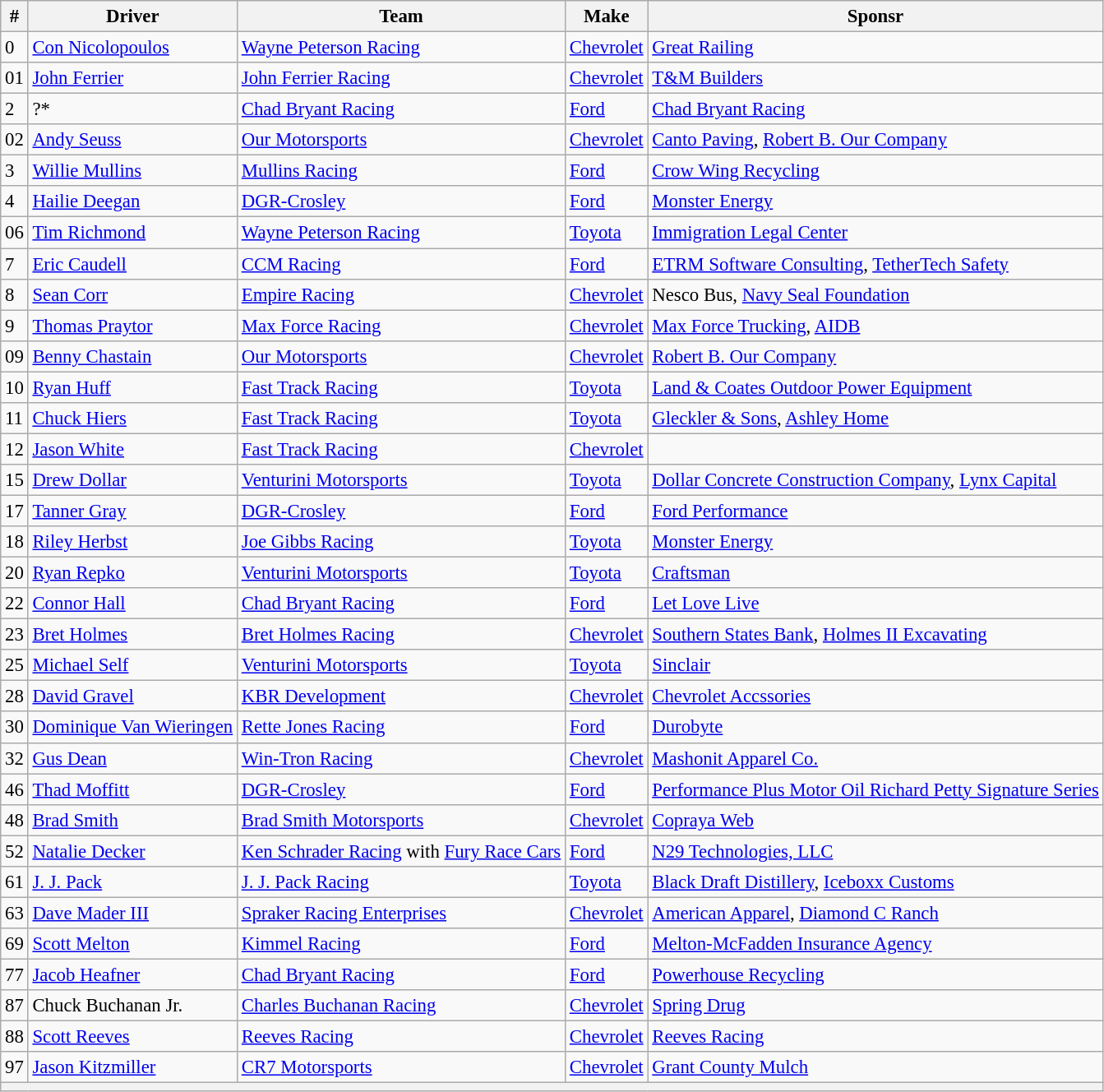<table class="wikitable" style="font-size:95%">
<tr>
<th>#</th>
<th>Driver</th>
<th>Team</th>
<th>Make</th>
<th>Sponsr</th>
</tr>
<tr>
<td>0</td>
<td><a href='#'>Con Nicolopoulos</a></td>
<td><a href='#'>Wayne Peterson Racing</a></td>
<td><a href='#'>Chevrolet</a></td>
<td><a href='#'>Great Railing</a></td>
</tr>
<tr>
<td>01</td>
<td><a href='#'>John Ferrier</a></td>
<td><a href='#'>John Ferrier Racing</a></td>
<td><a href='#'>Chevrolet</a></td>
<td><a href='#'>T&M Builders</a></td>
</tr>
<tr>
<td>2</td>
<td>?*</td>
<td><a href='#'>Chad Bryant Racing</a></td>
<td><a href='#'>Ford</a></td>
<td><a href='#'>Chad Bryant Racing</a></td>
</tr>
<tr>
<td>02</td>
<td><a href='#'>Andy Seuss</a></td>
<td><a href='#'>Our Motorsports</a></td>
<td><a href='#'>Chevrolet</a></td>
<td><a href='#'>Canto Paving</a>, <a href='#'>Robert B. Our Company</a></td>
</tr>
<tr>
<td>3</td>
<td><a href='#'>Willie Mullins</a></td>
<td><a href='#'>Mullins Racing</a></td>
<td><a href='#'>Ford</a></td>
<td><a href='#'>Crow Wing Recycling</a></td>
</tr>
<tr>
<td>4</td>
<td><a href='#'>Hailie Deegan</a></td>
<td><a href='#'>DGR-Crosley</a></td>
<td><a href='#'>Ford</a></td>
<td><a href='#'>Monster Energy</a></td>
</tr>
<tr>
<td>06</td>
<td><a href='#'>Tim Richmond</a></td>
<td><a href='#'>Wayne Peterson Racing</a></td>
<td><a href='#'>Toyota</a></td>
<td><a href='#'>Immigration Legal Center</a></td>
</tr>
<tr>
<td>7</td>
<td><a href='#'>Eric Caudell</a></td>
<td><a href='#'>CCM Racing</a></td>
<td><a href='#'>Ford</a></td>
<td><a href='#'>ETRM Software Consulting</a>, <a href='#'>TetherTech Safety</a></td>
</tr>
<tr>
<td>8</td>
<td><a href='#'>Sean Corr</a></td>
<td><a href='#'>Empire Racing</a></td>
<td><a href='#'>Chevrolet</a></td>
<td>Nesco Bus, <a href='#'>Navy Seal Foundation</a></td>
</tr>
<tr>
<td>9</td>
<td><a href='#'>Thomas Praytor</a></td>
<td><a href='#'>Max Force Racing</a></td>
<td><a href='#'>Chevrolet</a></td>
<td><a href='#'>Max Force Trucking</a>, <a href='#'>AIDB</a></td>
</tr>
<tr>
<td>09</td>
<td><a href='#'>Benny Chastain</a></td>
<td><a href='#'>Our Motorsports</a></td>
<td><a href='#'>Chevrolet</a></td>
<td><a href='#'>Robert B. Our Company</a></td>
</tr>
<tr>
<td>10</td>
<td><a href='#'>Ryan Huff</a></td>
<td><a href='#'>Fast Track Racing</a></td>
<td><a href='#'>Toyota</a></td>
<td><a href='#'>Land & Coates Outdoor Power Equipment</a></td>
</tr>
<tr>
<td>11</td>
<td><a href='#'>Chuck Hiers</a></td>
<td><a href='#'>Fast Track Racing</a></td>
<td><a href='#'>Toyota</a></td>
<td><a href='#'>Gleckler & Sons</a>, <a href='#'>Ashley Home</a></td>
</tr>
<tr>
<td>12</td>
<td><a href='#'>Jason White</a></td>
<td><a href='#'>Fast Track Racing</a></td>
<td><a href='#'>Chevrolet</a></td>
<td></td>
</tr>
<tr>
<td>15</td>
<td><a href='#'>Drew Dollar</a></td>
<td><a href='#'>Venturini Motorsports</a></td>
<td><a href='#'>Toyota</a></td>
<td><a href='#'>Dollar Concrete Construction Company</a>, <a href='#'>Lynx Capital</a></td>
</tr>
<tr>
<td>17</td>
<td><a href='#'>Tanner Gray</a></td>
<td><a href='#'>DGR-Crosley</a></td>
<td><a href='#'>Ford</a></td>
<td><a href='#'>Ford Performance</a></td>
</tr>
<tr>
<td>18</td>
<td><a href='#'>Riley Herbst</a></td>
<td><a href='#'>Joe Gibbs Racing</a></td>
<td><a href='#'>Toyota</a></td>
<td><a href='#'>Monster Energy</a></td>
</tr>
<tr>
<td>20</td>
<td><a href='#'>Ryan Repko</a></td>
<td><a href='#'>Venturini Motorsports</a></td>
<td><a href='#'>Toyota</a></td>
<td><a href='#'>Craftsman</a></td>
</tr>
<tr>
<td>22</td>
<td><a href='#'>Connor Hall</a></td>
<td><a href='#'>Chad Bryant Racing</a></td>
<td><a href='#'>Ford</a></td>
<td><a href='#'>Let Love Live</a></td>
</tr>
<tr>
<td>23</td>
<td><a href='#'>Bret Holmes</a></td>
<td><a href='#'>Bret Holmes Racing</a></td>
<td><a href='#'>Chevrolet</a></td>
<td><a href='#'>Southern States Bank</a>, <a href='#'>Holmes II Excavating</a></td>
</tr>
<tr>
<td>25</td>
<td><a href='#'>Michael Self</a></td>
<td><a href='#'>Venturini Motorsports</a></td>
<td><a href='#'>Toyota</a></td>
<td><a href='#'>Sinclair</a></td>
</tr>
<tr>
<td>28</td>
<td><a href='#'>David Gravel</a></td>
<td><a href='#'>KBR Development</a></td>
<td><a href='#'>Chevrolet</a></td>
<td><a href='#'>Chevrolet Accssories</a></td>
</tr>
<tr>
<td>30</td>
<td><a href='#'>Dominique Van Wieringen</a></td>
<td><a href='#'>Rette Jones Racing</a></td>
<td><a href='#'>Ford</a></td>
<td><a href='#'>Durobyte</a></td>
</tr>
<tr>
<td>32</td>
<td><a href='#'>Gus Dean</a></td>
<td><a href='#'>Win-Tron Racing</a></td>
<td><a href='#'>Chevrolet</a></td>
<td><a href='#'>Mashonit Apparel Co.</a></td>
</tr>
<tr>
<td>46</td>
<td><a href='#'>Thad Moffitt</a></td>
<td><a href='#'>DGR-Crosley</a></td>
<td><a href='#'>Ford</a></td>
<td><a href='#'>Performance Plus Motor Oil Richard Petty Signature Series</a></td>
</tr>
<tr>
<td>48</td>
<td><a href='#'>Brad Smith</a></td>
<td><a href='#'>Brad Smith Motorsports</a></td>
<td><a href='#'>Chevrolet</a></td>
<td><a href='#'>Copraya Web</a></td>
</tr>
<tr>
<td>52</td>
<td><a href='#'>Natalie Decker</a></td>
<td><a href='#'>Ken Schrader Racing</a> with <a href='#'>Fury Race Cars</a></td>
<td><a href='#'>Ford</a></td>
<td><a href='#'>N29 Technologies, LLC</a></td>
</tr>
<tr>
<td>61</td>
<td><a href='#'>J. J. Pack</a></td>
<td><a href='#'>J. J. Pack Racing</a></td>
<td><a href='#'>Toyota</a></td>
<td><a href='#'>Black Draft Distillery</a>, <a href='#'>Iceboxx Customs</a></td>
</tr>
<tr>
<td>63</td>
<td><a href='#'>Dave Mader III</a></td>
<td><a href='#'>Spraker Racing Enterprises</a></td>
<td><a href='#'>Chevrolet</a></td>
<td><a href='#'>American Apparel</a>, <a href='#'>Diamond C Ranch</a></td>
</tr>
<tr>
<td>69</td>
<td><a href='#'>Scott Melton</a></td>
<td><a href='#'>Kimmel Racing</a></td>
<td><a href='#'>Ford</a></td>
<td><a href='#'>Melton-McFadden Insurance Agency</a></td>
</tr>
<tr>
<td>77</td>
<td><a href='#'>Jacob Heafner</a></td>
<td><a href='#'>Chad Bryant Racing</a></td>
<td><a href='#'>Ford</a></td>
<td><a href='#'>Powerhouse Recycling</a></td>
</tr>
<tr>
<td>87</td>
<td>Chuck Buchanan Jr.</td>
<td><a href='#'>Charles Buchanan Racing</a></td>
<td><a href='#'>Chevrolet</a></td>
<td><a href='#'>Spring Drug</a></td>
</tr>
<tr>
<td>88</td>
<td><a href='#'>Scott Reeves</a></td>
<td><a href='#'>Reeves Racing</a></td>
<td><a href='#'>Chevrolet</a></td>
<td><a href='#'>Reeves Racing</a></td>
</tr>
<tr>
<td>97</td>
<td><a href='#'>Jason Kitzmiller</a></td>
<td><a href='#'>CR7 Motorsports</a></td>
<td><a href='#'>Chevrolet</a></td>
<td><a href='#'>Grant County Mulch</a></td>
</tr>
<tr>
<th colspan="5"></th>
</tr>
</table>
